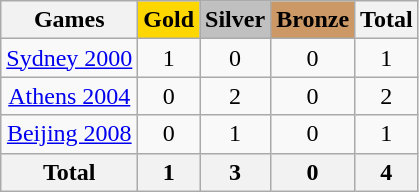<table class="wikitable sortable" style="text-align:center">
<tr>
<th>Games</th>
<th style="background-color:gold;">Gold</th>
<th style="background-color:silver;">Silver</th>
<th style="background-color:#c96;">Bronze</th>
<th>Total</th>
</tr>
<tr>
<td><a href='#'>Sydney 2000</a></td>
<td>1</td>
<td>0</td>
<td>0</td>
<td>1</td>
</tr>
<tr>
<td><a href='#'>Athens 2004</a></td>
<td>0</td>
<td>2</td>
<td>0</td>
<td>2</td>
</tr>
<tr>
<td><a href='#'>Beijing 2008</a></td>
<td>0</td>
<td>1</td>
<td>0</td>
<td>1</td>
</tr>
<tr>
<th>Total</th>
<th>1</th>
<th>3</th>
<th>0</th>
<th>4</th>
</tr>
</table>
